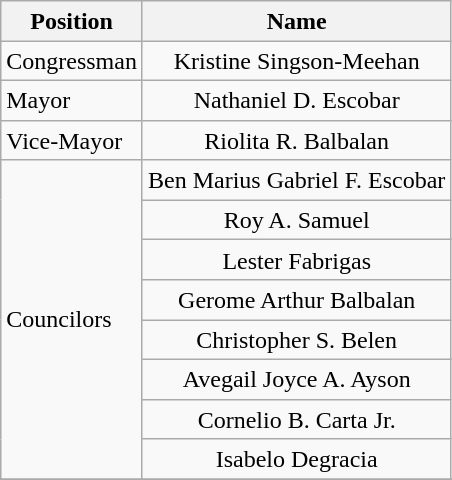<table class="wikitable" style="line-height:1.20em; font-size:100%;">
<tr>
<th>Position</th>
<th>Name</th>
</tr>
<tr>
<td>Congressman</td>
<td style="text-align:center;">Kristine Singson-Meehan</td>
</tr>
<tr>
<td>Mayor</td>
<td style="text-align:center;">Nathaniel D. Escobar</td>
</tr>
<tr>
<td>Vice-Mayor</td>
<td style="text-align:center;">Riolita R. Balbalan</td>
</tr>
<tr>
<td rowspan=8>Councilors</td>
<td style="text-align:center;">Ben Marius Gabriel F. Escobar</td>
</tr>
<tr>
<td style="text-align:center;">Roy A. Samuel</td>
</tr>
<tr>
<td style="text-align:center;">Lester Fabrigas</td>
</tr>
<tr>
<td style="text-align:center;">Gerome Arthur Balbalan</td>
</tr>
<tr>
<td style="text-align:center;">Christopher S. Belen</td>
</tr>
<tr>
<td style="text-align:center;">Avegail Joyce A. Ayson</td>
</tr>
<tr>
<td style="text-align:center;">Cornelio B. Carta Jr.</td>
</tr>
<tr>
<td style="text-align:center;">Isabelo Degracia</td>
</tr>
<tr>
</tr>
</table>
